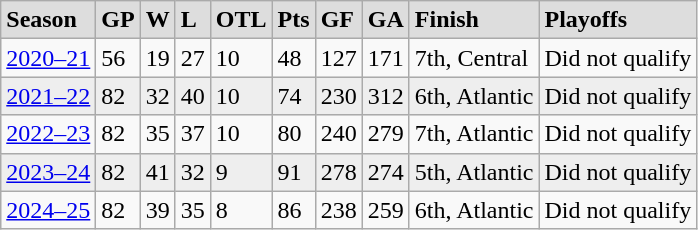<table class="wikitable">
<tr style="font-weight:bold; background-color:#DDDDDD">
<td>Season</td>
<td>GP</td>
<td>W</td>
<td>L</td>
<td>OTL</td>
<td>Pts</td>
<td>GF</td>
<td>GA</td>
<td>Finish</td>
<td>Playoffs</td>
</tr>
<tr>
<td><a href='#'>2020–21</a></td>
<td>56</td>
<td>19</td>
<td>27</td>
<td>10</td>
<td>48</td>
<td>127</td>
<td>171</td>
<td>7th, Central</td>
<td>Did not qualify</td>
</tr>
<tr style="background:#eee;">
<td><a href='#'>2021–22</a></td>
<td>82</td>
<td>32</td>
<td>40</td>
<td>10</td>
<td>74</td>
<td>230</td>
<td>312</td>
<td>6th, Atlantic</td>
<td>Did not qualify</td>
</tr>
<tr>
<td><a href='#'>2022–23</a></td>
<td>82</td>
<td>35</td>
<td>37</td>
<td>10</td>
<td>80</td>
<td>240</td>
<td>279</td>
<td>7th, Atlantic</td>
<td>Did not qualify</td>
</tr>
<tr style="background:#eee;">
<td><a href='#'>2023–24</a></td>
<td>82</td>
<td>41</td>
<td>32</td>
<td>9</td>
<td>91</td>
<td>278</td>
<td>274</td>
<td>5th, Atlantic</td>
<td>Did not qualify</td>
</tr>
<tr>
<td><a href='#'>2024–25</a></td>
<td>82</td>
<td>39</td>
<td>35</td>
<td>8</td>
<td>86</td>
<td>238</td>
<td>259</td>
<td>6th, Atlantic</td>
<td>Did not qualify</td>
</tr>
</table>
